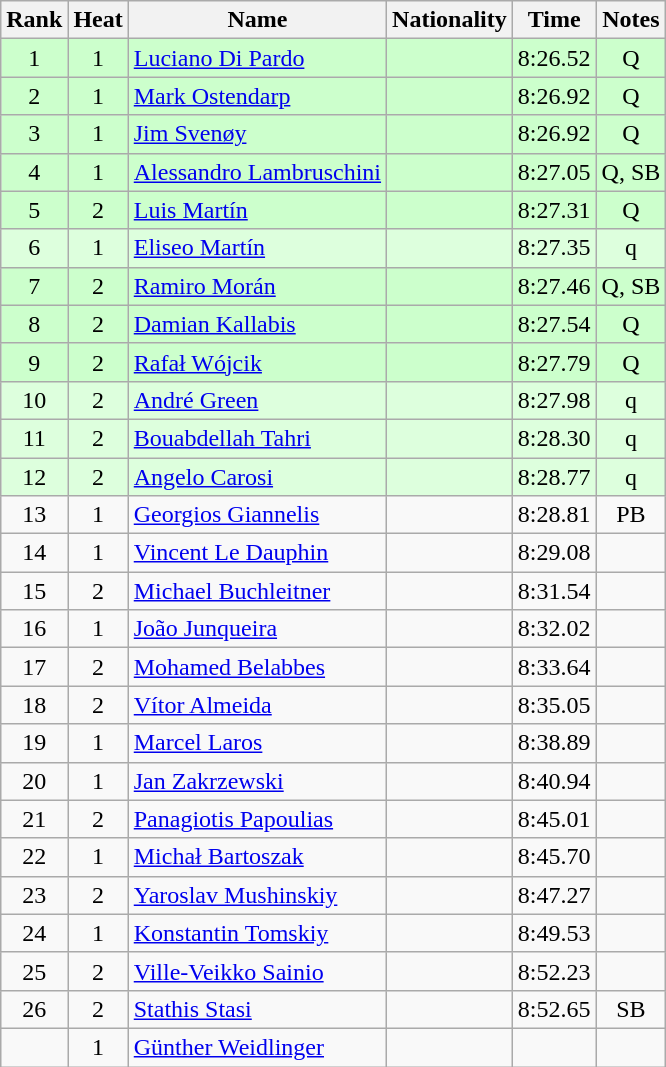<table class="wikitable sortable" style="text-align:center">
<tr>
<th>Rank</th>
<th>Heat</th>
<th>Name</th>
<th>Nationality</th>
<th>Time</th>
<th>Notes</th>
</tr>
<tr bgcolor=ccffcc>
<td>1</td>
<td>1</td>
<td align=left><a href='#'>Luciano Di Pardo</a></td>
<td align=left></td>
<td>8:26.52</td>
<td>Q</td>
</tr>
<tr bgcolor=ccffcc>
<td>2</td>
<td>1</td>
<td align=left><a href='#'>Mark Ostendarp</a></td>
<td align=left></td>
<td>8:26.92</td>
<td>Q</td>
</tr>
<tr bgcolor=ccffcc>
<td>3</td>
<td>1</td>
<td align=left><a href='#'>Jim Svenøy</a></td>
<td align=left></td>
<td>8:26.92</td>
<td>Q</td>
</tr>
<tr bgcolor=ccffcc>
<td>4</td>
<td>1</td>
<td align=left><a href='#'>Alessandro Lambruschini</a></td>
<td align=left></td>
<td>8:27.05</td>
<td>Q, SB</td>
</tr>
<tr bgcolor=ccffcc>
<td>5</td>
<td>2</td>
<td align=left><a href='#'>Luis Martín</a></td>
<td align=left></td>
<td>8:27.31</td>
<td>Q</td>
</tr>
<tr bgcolor=ddffdd>
<td>6</td>
<td>1</td>
<td align=left><a href='#'>Eliseo Martín</a></td>
<td align=left></td>
<td>8:27.35</td>
<td>q</td>
</tr>
<tr bgcolor=ccffcc>
<td>7</td>
<td>2</td>
<td align=left><a href='#'>Ramiro Morán</a></td>
<td align=left></td>
<td>8:27.46</td>
<td>Q, SB</td>
</tr>
<tr bgcolor=ccffcc>
<td>8</td>
<td>2</td>
<td align=left><a href='#'>Damian Kallabis</a></td>
<td align=left></td>
<td>8:27.54</td>
<td>Q</td>
</tr>
<tr bgcolor=ccffcc>
<td>9</td>
<td>2</td>
<td align=left><a href='#'>Rafał Wójcik</a></td>
<td align=left></td>
<td>8:27.79</td>
<td>Q</td>
</tr>
<tr bgcolor=ddffdd>
<td>10</td>
<td>2</td>
<td align=left><a href='#'>André Green</a></td>
<td align=left></td>
<td>8:27.98</td>
<td>q</td>
</tr>
<tr bgcolor=ddffdd>
<td>11</td>
<td>2</td>
<td align=left><a href='#'>Bouabdellah Tahri</a></td>
<td align=left></td>
<td>8:28.30</td>
<td>q</td>
</tr>
<tr bgcolor=ddffdd>
<td>12</td>
<td>2</td>
<td align=left><a href='#'>Angelo Carosi</a></td>
<td align=left></td>
<td>8:28.77</td>
<td>q</td>
</tr>
<tr>
<td>13</td>
<td>1</td>
<td align=left><a href='#'>Georgios Giannelis</a></td>
<td align=left></td>
<td>8:28.81</td>
<td>PB</td>
</tr>
<tr>
<td>14</td>
<td>1</td>
<td align=left><a href='#'>Vincent Le Dauphin</a></td>
<td align=left></td>
<td>8:29.08</td>
<td></td>
</tr>
<tr>
<td>15</td>
<td>2</td>
<td align=left><a href='#'>Michael Buchleitner</a></td>
<td align=left></td>
<td>8:31.54</td>
<td></td>
</tr>
<tr>
<td>16</td>
<td>1</td>
<td align=left><a href='#'>João Junqueira</a></td>
<td align=left></td>
<td>8:32.02</td>
<td></td>
</tr>
<tr>
<td>17</td>
<td>2</td>
<td align=left><a href='#'>Mohamed Belabbes</a></td>
<td align=left></td>
<td>8:33.64</td>
<td></td>
</tr>
<tr>
<td>18</td>
<td>2</td>
<td align=left><a href='#'>Vítor Almeida</a></td>
<td align=left></td>
<td>8:35.05</td>
<td></td>
</tr>
<tr>
<td>19</td>
<td>1</td>
<td align=left><a href='#'>Marcel Laros</a></td>
<td align=left></td>
<td>8:38.89</td>
<td></td>
</tr>
<tr>
<td>20</td>
<td>1</td>
<td align=left><a href='#'>Jan Zakrzewski</a></td>
<td align=left></td>
<td>8:40.94</td>
<td></td>
</tr>
<tr>
<td>21</td>
<td>2</td>
<td align=left><a href='#'>Panagiotis Papoulias</a></td>
<td align=left></td>
<td>8:45.01</td>
<td></td>
</tr>
<tr>
<td>22</td>
<td>1</td>
<td align=left><a href='#'>Michał Bartoszak</a></td>
<td align=left></td>
<td>8:45.70</td>
<td></td>
</tr>
<tr>
<td>23</td>
<td>2</td>
<td align=left><a href='#'>Yaroslav Mushinskiy</a></td>
<td align=left></td>
<td>8:47.27</td>
<td></td>
</tr>
<tr>
<td>24</td>
<td>1</td>
<td align=left><a href='#'>Konstantin Tomskiy</a></td>
<td align=left></td>
<td>8:49.53</td>
<td></td>
</tr>
<tr>
<td>25</td>
<td>2</td>
<td align=left><a href='#'>Ville-Veikko Sainio</a></td>
<td align=left></td>
<td>8:52.23</td>
<td></td>
</tr>
<tr>
<td>26</td>
<td>2</td>
<td align=left><a href='#'>Stathis Stasi</a></td>
<td align=left></td>
<td>8:52.65</td>
<td>SB</td>
</tr>
<tr>
<td></td>
<td>1</td>
<td align=left><a href='#'>Günther Weidlinger</a></td>
<td align=left></td>
<td></td>
<td></td>
</tr>
</table>
